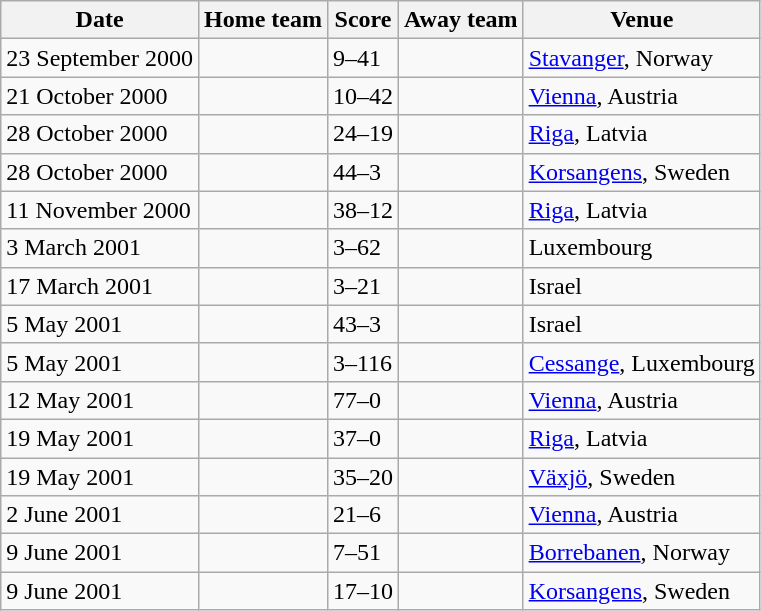<table class="wikitable">
<tr>
<th>Date</th>
<th>Home team</th>
<th>Score</th>
<th>Away team</th>
<th>Venue</th>
</tr>
<tr>
<td>23 September 2000</td>
<td></td>
<td>9–41</td>
<td><strong></strong></td>
<td><a href='#'>Stavanger</a>, Norway</td>
</tr>
<tr>
<td>21 October 2000</td>
<td></td>
<td>10–42</td>
<td><strong></strong></td>
<td><a href='#'>Vienna</a>, Austria</td>
</tr>
<tr>
<td>28 October 2000</td>
<td><strong></strong></td>
<td>24–19</td>
<td></td>
<td><a href='#'>Riga</a>, Latvia</td>
</tr>
<tr>
<td>28 October 2000</td>
<td><strong></strong></td>
<td>44–3</td>
<td></td>
<td><a href='#'>Korsangens</a>, Sweden</td>
</tr>
<tr>
<td>11 November 2000</td>
<td><strong></strong></td>
<td>38–12</td>
<td></td>
<td><a href='#'>Riga</a>, Latvia</td>
</tr>
<tr>
<td>3 March 2001</td>
<td></td>
<td>3–62</td>
<td><strong></strong></td>
<td>Luxembourg</td>
</tr>
<tr>
<td>17 March 2001</td>
<td></td>
<td>3–21</td>
<td><strong></strong></td>
<td>Israel</td>
</tr>
<tr>
<td>5 May 2001</td>
<td><strong></strong></td>
<td>43–3</td>
<td></td>
<td>Israel</td>
</tr>
<tr>
<td>5 May 2001</td>
<td></td>
<td>3–116</td>
<td><strong></strong></td>
<td><a href='#'>Cessange</a>, Luxembourg</td>
</tr>
<tr>
<td>12 May 2001</td>
<td><strong></strong></td>
<td>77–0</td>
<td></td>
<td><a href='#'>Vienna</a>, Austria</td>
</tr>
<tr>
<td>19 May 2001</td>
<td><strong></strong></td>
<td>37–0</td>
<td></td>
<td><a href='#'>Riga</a>, Latvia</td>
</tr>
<tr>
<td>19 May 2001</td>
<td><strong></strong></td>
<td>35–20</td>
<td></td>
<td><a href='#'>Växjö</a>, Sweden</td>
</tr>
<tr>
<td>2 June 2001</td>
<td><strong></strong></td>
<td>21–6</td>
<td></td>
<td><a href='#'>Vienna</a>, Austria</td>
</tr>
<tr>
<td>9 June 2001</td>
<td></td>
<td>7–51</td>
<td><strong></strong></td>
<td><a href='#'>Borrebanen</a>, Norway</td>
</tr>
<tr>
<td>9 June 2001</td>
<td><strong></strong></td>
<td>17–10</td>
<td></td>
<td><a href='#'>Korsangens</a>, Sweden</td>
</tr>
</table>
